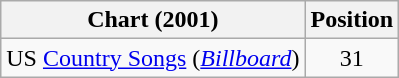<table class="wikitable sortable">
<tr>
<th scope="col">Chart (2001)</th>
<th scope="col">Position</th>
</tr>
<tr>
<td>US <a href='#'>Country Songs</a> (<em><a href='#'>Billboard</a></em>)</td>
<td align="center">31</td>
</tr>
</table>
